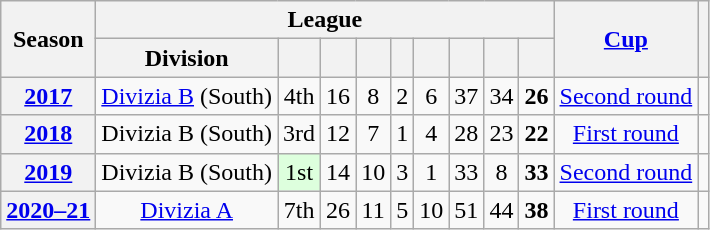<table class="wikitable plainrowheaders" style="text-align: center;">
<tr>
<th rowspan=2 scope=col>Season</th>
<th colspan=9>League</th>
<th rowspan=2 scope=col><a href='#'>Cup</a></th>
<th rowspan=2 scope=col></th>
</tr>
<tr>
<th scope=col>Division</th>
<th scope=col></th>
<th scope=col></th>
<th scope=col></th>
<th scope=col></th>
<th scope=col></th>
<th scope=col></th>
<th scope=col></th>
<th scope=col></th>
</tr>
<tr>
<th scope="row"><a href='#'>2017</a></th>
<td><a href='#'>Divizia B</a> (South)</td>
<td>4th</td>
<td>16</td>
<td>8</td>
<td>2</td>
<td>6</td>
<td>37</td>
<td>34</td>
<td><strong>26</strong></td>
<td><a href='#'>Second round</a></td>
<td></td>
</tr>
<tr>
<th scope="row"><a href='#'>2018</a></th>
<td>Divizia B (South)</td>
<td>3rd</td>
<td>12</td>
<td>7</td>
<td>1</td>
<td>4</td>
<td>28</td>
<td>23</td>
<td><strong>22</strong></td>
<td><a href='#'>First round</a></td>
<td></td>
</tr>
<tr>
<th scope="row"><a href='#'>2019</a></th>
<td>Divizia B (South)</td>
<td style="background:#ddffdd;"> 1st</td>
<td>14</td>
<td>10</td>
<td>3</td>
<td>1</td>
<td>33</td>
<td>8</td>
<td><strong>33</strong></td>
<td><a href='#'>Second round</a></td>
<td></td>
</tr>
<tr>
<th scope="row"><a href='#'>2020–21</a></th>
<td><a href='#'>Divizia A</a></td>
<td>7th</td>
<td>26</td>
<td>11</td>
<td>5</td>
<td>10</td>
<td>51</td>
<td>44</td>
<td><strong>38</strong></td>
<td><a href='#'>First round</a></td>
<td></td>
</tr>
</table>
